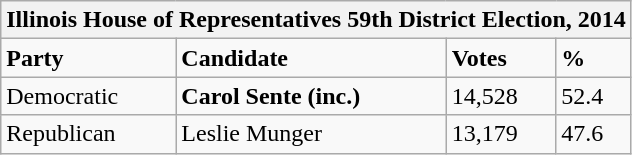<table class="wikitable">
<tr>
<th colspan="4">Illinois House of Representatives 59th District Election, 2014</th>
</tr>
<tr>
<td><strong>Party</strong></td>
<td><strong>Candidate</strong></td>
<td><strong>Votes</strong></td>
<td><strong>%</strong></td>
</tr>
<tr>
<td>Democratic</td>
<td><strong>Carol Sente (inc.)</strong></td>
<td>14,528</td>
<td>52.4</td>
</tr>
<tr>
<td>Republican</td>
<td>Leslie Munger</td>
<td>13,179</td>
<td>47.6</td>
</tr>
</table>
